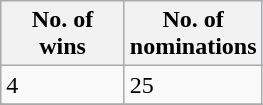<table class="wikitable">
<tr style="background:#ebf5ff;">
<th style="width:75px;">No. of wins</th>
<th style="width:75px;">No. of nominations</th>
</tr>
<tr>
<td>4</td>
<td>25</td>
</tr>
<tr>
</tr>
</table>
